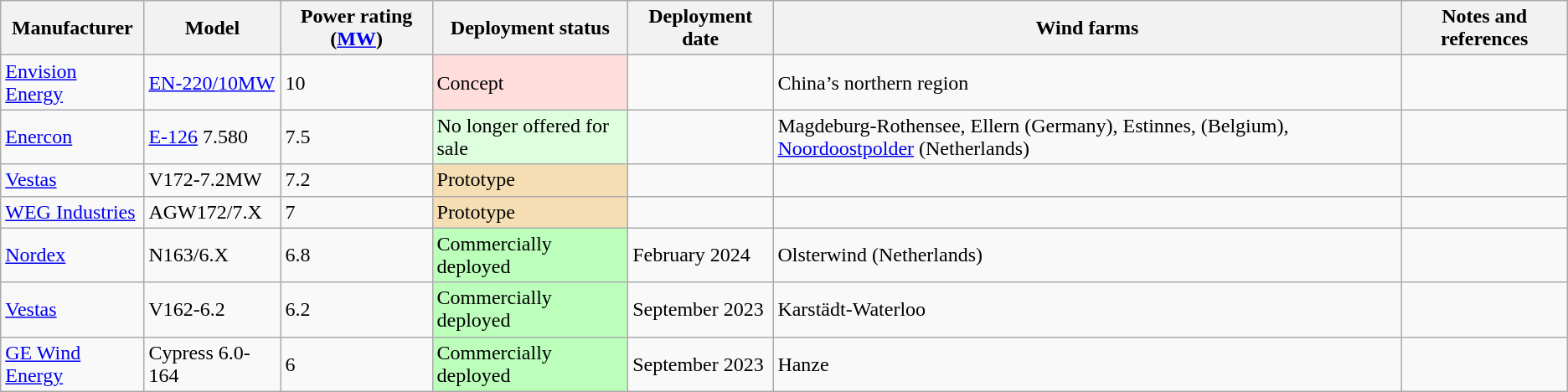<table class="wikitable sortable">
<tr>
<th>Manufacturer</th>
<th>Model</th>
<th>Power rating (<a href='#'>MW</a>)</th>
<th>Deployment status</th>
<th>Deployment date</th>
<th>Wind farms</th>
<th>Notes and references</th>
</tr>
<tr>
<td><a href='#'>Envision Energy</a></td>
<td><a href='#'>EN-220/10MW</a></td>
<td>10</td>
<td style="background: #ffdddd;">Concept</td>
<td></td>
<td>China’s northern region</td>
<td></td>
</tr>
<tr>
<td><a href='#'>Enercon</a></td>
<td><a href='#'>E-126</a> 7.580</td>
<td>7.5</td>
<td style="background: #ddffdd;">No longer offered for sale</td>
<td></td>
<td>Magdeburg-Rothensee, Ellern (Germany), Estinnes, (Belgium), <a href='#'>Noordoostpolder</a> (Netherlands)</td>
<td></td>
</tr>
<tr>
<td><a href='#'>Vestas</a></td>
<td>V172-7.2MW</td>
<td>7.2</td>
<td style="background: wheat;">Prototype</td>
<td></td>
<td></td>
<td></td>
</tr>
<tr>
<td><a href='#'>WEG Industries</a></td>
<td>AGW172/7.X</td>
<td>7</td>
<td style="background: wheat;">Prototype</td>
<td></td>
<td></td>
<td></td>
</tr>
<tr>
<td><a href='#'>Nordex</a></td>
<td>N163/6.X</td>
<td>6.8</td>
<td style="background: #bbffbb;">Commercially deployed</td>
<td>February 2024</td>
<td>Olsterwind (Netherlands)</td>
<td></td>
</tr>
<tr>
<td><a href='#'>Vestas</a></td>
<td>V162-6.2</td>
<td>6.2</td>
<td style="background: #bbffbb;">Commercially deployed</td>
<td>September 2023</td>
<td>Karstädt-Waterloo</td>
<td></td>
</tr>
<tr>
<td><a href='#'>GE Wind Energy</a></td>
<td>Cypress 6.0-164</td>
<td>6</td>
<td style="background: #bbffbb;">Commercially deployed</td>
<td>September 2023</td>
<td>Hanze </td>
<td></td>
</tr>
</table>
